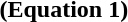<table>
<tr>
<th width="150pt" align="left">(Equation 1)</th>
<th width="225pt" align="left"></th>
</tr>
</table>
